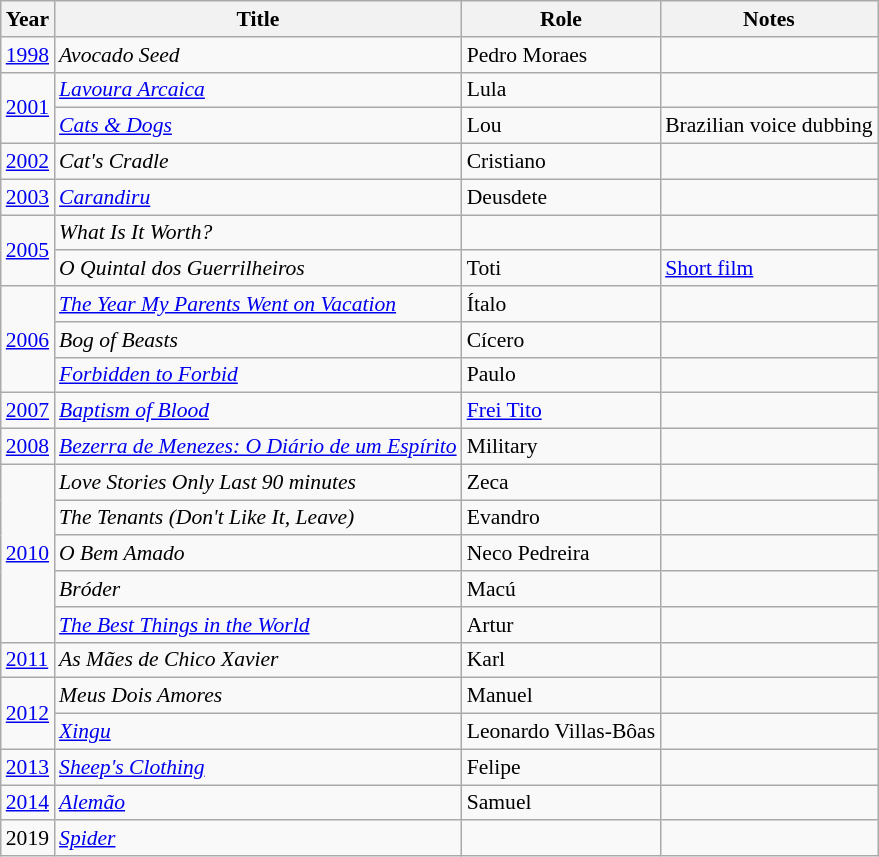<table class="wikitable" style="font-size: 90%;">
<tr>
<th>Year</th>
<th>Title</th>
<th>Role</th>
<th>Notes</th>
</tr>
<tr>
<td><a href='#'>1998</a></td>
<td><em>Avocado Seed</em></td>
<td>Pedro Moraes</td>
<td></td>
</tr>
<tr>
<td rowspan="2"><a href='#'>2001</a></td>
<td><em><a href='#'>Lavoura Arcaica</a></em></td>
<td>Lula</td>
<td></td>
</tr>
<tr>
<td><em><a href='#'>Cats & Dogs</a></em></td>
<td>Lou</td>
<td>Brazilian voice dubbing</td>
</tr>
<tr>
<td><a href='#'>2002</a></td>
<td><em>Cat's Cradle</em></td>
<td>Cristiano</td>
<td></td>
</tr>
<tr>
<td><a href='#'>2003</a></td>
<td><em><a href='#'>Carandiru</a></em></td>
<td>Deusdete</td>
<td></td>
</tr>
<tr>
<td rowspan=2><a href='#'>2005</a></td>
<td><em>What Is It Worth?</em></td>
<td></td>
<td></td>
</tr>
<tr>
<td><em>O Quintal dos Guerrilheiros</em></td>
<td>Toti</td>
<td><a href='#'>Short film</a></td>
</tr>
<tr>
<td rowspan=3><a href='#'>2006</a></td>
<td><em><a href='#'>The Year My Parents Went on Vacation</a></em></td>
<td>Ítalo</td>
<td></td>
</tr>
<tr>
<td><em>Bog of Beasts</em></td>
<td>Cícero</td>
<td></td>
</tr>
<tr>
<td><em><a href='#'>Forbidden to Forbid</a></em></td>
<td>Paulo</td>
<td></td>
</tr>
<tr>
<td><a href='#'>2007</a></td>
<td><em><a href='#'>Baptism of Blood</a></em></td>
<td><a href='#'>Frei Tito</a></td>
<td></td>
</tr>
<tr>
<td><a href='#'>2008</a></td>
<td><em><a href='#'>Bezerra de Menezes: O Diário de um Espírito</a></em></td>
<td>Military</td>
<td></td>
</tr>
<tr>
<td rowspan=5><a href='#'>2010</a></td>
<td><em>Love Stories Only Last 90 minutes</em></td>
<td>Zeca</td>
<td></td>
</tr>
<tr>
<td><em>The Tenants (Don't Like It, Leave)</em></td>
<td>Evandro</td>
<td></td>
</tr>
<tr>
<td><em>O Bem Amado</em></td>
<td>Neco Pedreira</td>
<td></td>
</tr>
<tr>
<td><em>Bróder</em></td>
<td>Macú</td>
<td></td>
</tr>
<tr>
<td><em><a href='#'>The Best Things in the World</a></em></td>
<td>Artur</td>
<td></td>
</tr>
<tr>
<td><a href='#'>2011</a></td>
<td><em>As Mães de Chico Xavier</em></td>
<td>Karl</td>
<td></td>
</tr>
<tr>
<td rowspan="2"><a href='#'>2012</a></td>
<td><em>Meus Dois Amores</em></td>
<td>Manuel</td>
<td></td>
</tr>
<tr>
<td><em><a href='#'>Xingu</a></em></td>
<td>Leonardo Villas-Bôas</td>
<td></td>
</tr>
<tr>
<td><a href='#'>2013</a></td>
<td><em><a href='#'>Sheep's Clothing</a></em></td>
<td>Felipe</td>
<td></td>
</tr>
<tr>
<td><a href='#'>2014</a></td>
<td><em><a href='#'>Alemão</a></em></td>
<td>Samuel</td>
<td></td>
</tr>
<tr>
<td>2019</td>
<td><em><a href='#'>Spider</a></em></td>
<td></td>
<td></td>
</tr>
</table>
